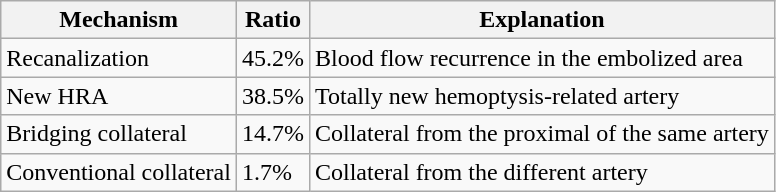<table class="wikitable">
<tr>
<th>Mechanism</th>
<th>Ratio</th>
<th>Explanation</th>
</tr>
<tr>
<td>Recanalization</td>
<td>45.2%</td>
<td>Blood flow recurrence in the embolized area</td>
</tr>
<tr>
<td>New HRA</td>
<td>38.5%</td>
<td>Totally new hemoptysis-related artery</td>
</tr>
<tr>
<td>Bridging collateral</td>
<td>14.7%</td>
<td>Collateral from the proximal of the same artery</td>
</tr>
<tr>
<td>Conventional collateral</td>
<td>1.7%</td>
<td>Collateral from the different artery</td>
</tr>
</table>
